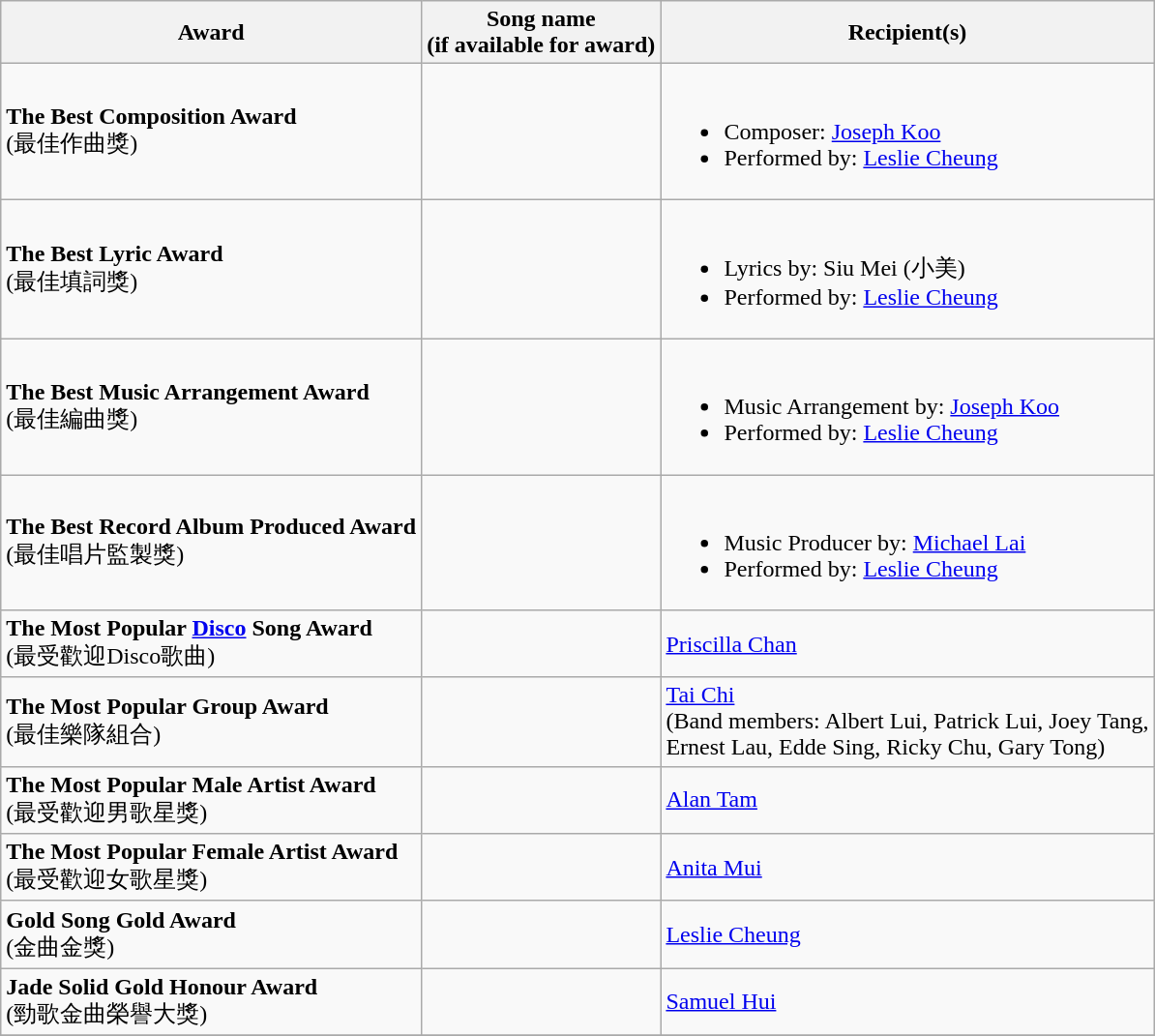<table class="wikitable">
<tr>
<th>Award</th>
<th>Song name<br>(if available for award)</th>
<th>Recipient(s)</th>
</tr>
<tr>
<td><strong>The Best Composition Award</strong><br>(最佳作曲獎)</td>
<td></td>
<td><br><ul><li>Composer: <a href='#'>Joseph Koo</a></li><li>Performed by: <a href='#'>Leslie Cheung</a></li></ul></td>
</tr>
<tr>
<td><strong>The Best Lyric Award</strong><br>(最佳填詞獎)</td>
<td></td>
<td><br><ul><li>Lyrics by: Siu Mei (小美)</li><li>Performed by: <a href='#'>Leslie Cheung</a></li></ul></td>
</tr>
<tr>
<td><strong>The Best Music Arrangement Award</strong><br>(最佳編曲獎)</td>
<td></td>
<td><br><ul><li>Music Arrangement by: <a href='#'>Joseph Koo</a></li><li>Performed by: <a href='#'>Leslie Cheung</a></li></ul></td>
</tr>
<tr>
<td><strong>The Best Record Album Produced Award</strong><br>(最佳唱片監製獎)</td>
<td></td>
<td><br><ul><li>Music Producer by: <a href='#'>Michael Lai</a></li><li>Performed by: <a href='#'>Leslie Cheung</a></li></ul></td>
</tr>
<tr>
<td><strong>The Most Popular <a href='#'>Disco</a> Song Award</strong><br>(最受歡迎Disco歌曲)</td>
<td></td>
<td><a href='#'>Priscilla Chan</a></td>
</tr>
<tr>
<td><strong>The Most Popular Group Award</strong><br>(最佳樂隊組合)</td>
<td></td>
<td><a href='#'>Tai Chi</a><br>(Band members: Albert Lui, Patrick Lui, Joey Tang,<br>Ernest Lau, Edde Sing, Ricky Chu, Gary Tong)</td>
</tr>
<tr>
<td><strong>The Most Popular Male Artist Award</strong><br>(最受歡迎男歌星獎)</td>
<td></td>
<td><a href='#'>Alan Tam</a></td>
</tr>
<tr>
<td><strong>The Most Popular Female Artist Award</strong><br>(最受歡迎女歌星獎)</td>
<td></td>
<td><a href='#'>Anita Mui</a></td>
</tr>
<tr>
<td><strong>Gold Song Gold Award</strong><br>(金曲金獎)</td>
<td></td>
<td><a href='#'>Leslie Cheung</a></td>
</tr>
<tr>
<td><strong>Jade Solid Gold Honour Award</strong><br>(勁歌金曲榮譽大獎)</td>
<td></td>
<td><a href='#'>Samuel Hui</a></td>
</tr>
<tr>
</tr>
</table>
